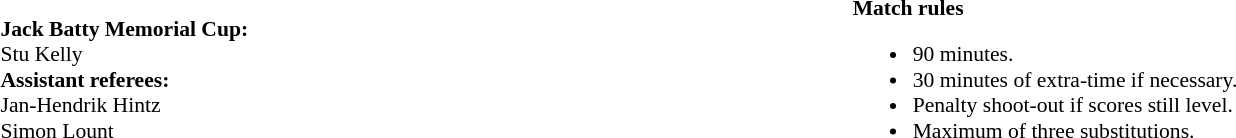<table width=100% style="font-size: 90%">
<tr>
<td><br><strong>Jack Batty Memorial Cup:</strong>
<br>Stu Kelly<br><strong>Assistant referees:</strong>
<br>Jan-Hendrik Hintz
<br>Simon Lount</td>
<td width=55% valign=top><br><strong>Match rules</strong><ul><li>90 minutes.</li><li>30 minutes of extra-time if necessary.</li><li>Penalty shoot-out if scores still level.</li><li>Maximum of three substitutions.</li></ul></td>
</tr>
</table>
